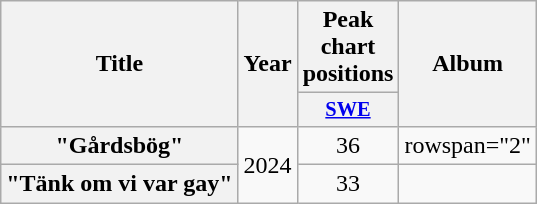<table class="wikitable plainrowheaders" style="text-align:center;">
<tr>
<th scope="col" rowspan="2">Title</th>
<th scope="col" rowspan="2">Year</th>
<th scope="col" colspan="1">Peak chart positions</th>
<th scope="col" rowspan="2">Album</th>
</tr>
<tr>
<th scope="col" style="width:3em;font-size:85%;"><a href='#'>SWE</a></th>
</tr>
<tr>
<th scope="row">"Gårdsbög"</th>
<td rowspan="2">2024</td>
<td>36</td>
<td>rowspan="2" </td>
</tr>
<tr>
<th scope="row">"Tänk om vi var gay"<br></th>
<td>33</td>
</tr>
</table>
